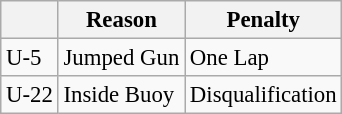<table class="wikitable" style="font-size:95%">
<tr>
<th></th>
<th>Reason</th>
<th>Penalty</th>
</tr>
<tr>
<td>U-5</td>
<td>Jumped Gun</td>
<td>One Lap</td>
</tr>
<tr>
<td>U-22</td>
<td>Inside Buoy</td>
<td>Disqualification</td>
</tr>
</table>
